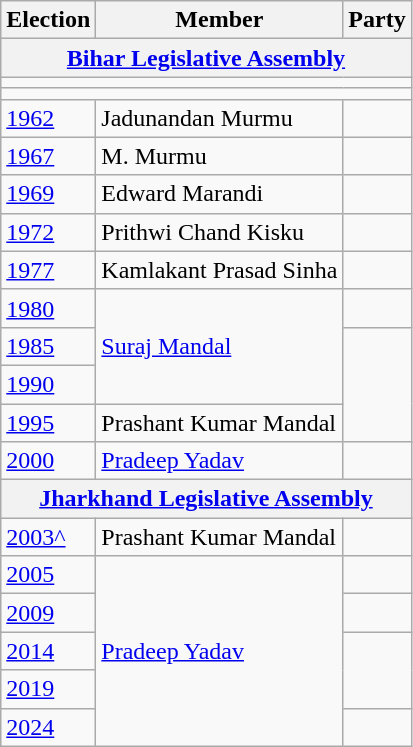<table class="wikitable sortable">
<tr>
<th>Election</th>
<th>Member</th>
<th colspan=2>Party</th>
</tr>
<tr>
<th colspan=4><a href='#'>Bihar Legislative Assembly</a></th>
</tr>
<tr>
<td colspan="4"></td>
</tr>
<tr>
<td colspan="4"></td>
</tr>
<tr>
<td><a href='#'>1962</a></td>
<td>Jadunandan Murmu</td>
<td></td>
</tr>
<tr>
<td><a href='#'>1967</a></td>
<td>M. Murmu</td>
<td></td>
</tr>
<tr>
<td><a href='#'>1969</a></td>
<td>Edward Marandi</td>
<td></td>
</tr>
<tr>
<td><a href='#'>1972</a></td>
<td>Prithwi Chand Kisku</td>
<td></td>
</tr>
<tr>
<td><a href='#'>1977</a></td>
<td>Kamlakant Prasad Sinha</td>
<td></td>
</tr>
<tr>
<td><a href='#'>1980</a></td>
<td rowspan=3><a href='#'>Suraj Mandal</a></td>
<td></td>
</tr>
<tr>
<td><a href='#'>1985</a></td>
</tr>
<tr>
<td><a href='#'>1990</a></td>
</tr>
<tr>
<td><a href='#'>1995</a></td>
<td>Prashant Kumar Mandal</td>
</tr>
<tr>
<td><a href='#'>2000</a></td>
<td><a href='#'>Pradeep Yadav</a></td>
<td></td>
</tr>
<tr>
<th colspan=4><a href='#'>Jharkhand Legislative Assembly</a></th>
</tr>
<tr>
<td><a href='#'>2003^</a></td>
<td>Prashant Kumar Mandal</td>
<td></td>
</tr>
<tr>
<td><a href='#'>2005</a></td>
<td rowspan=5><a href='#'>Pradeep Yadav</a></td>
<td></td>
</tr>
<tr>
<td><a href='#'>2009</a></td>
<td></td>
</tr>
<tr>
<td><a href='#'>2014</a></td>
</tr>
<tr>
<td><a href='#'>2019</a></td>
</tr>
<tr>
<td><a href='#'>2024</a></td>
<td></td>
</tr>
</table>
